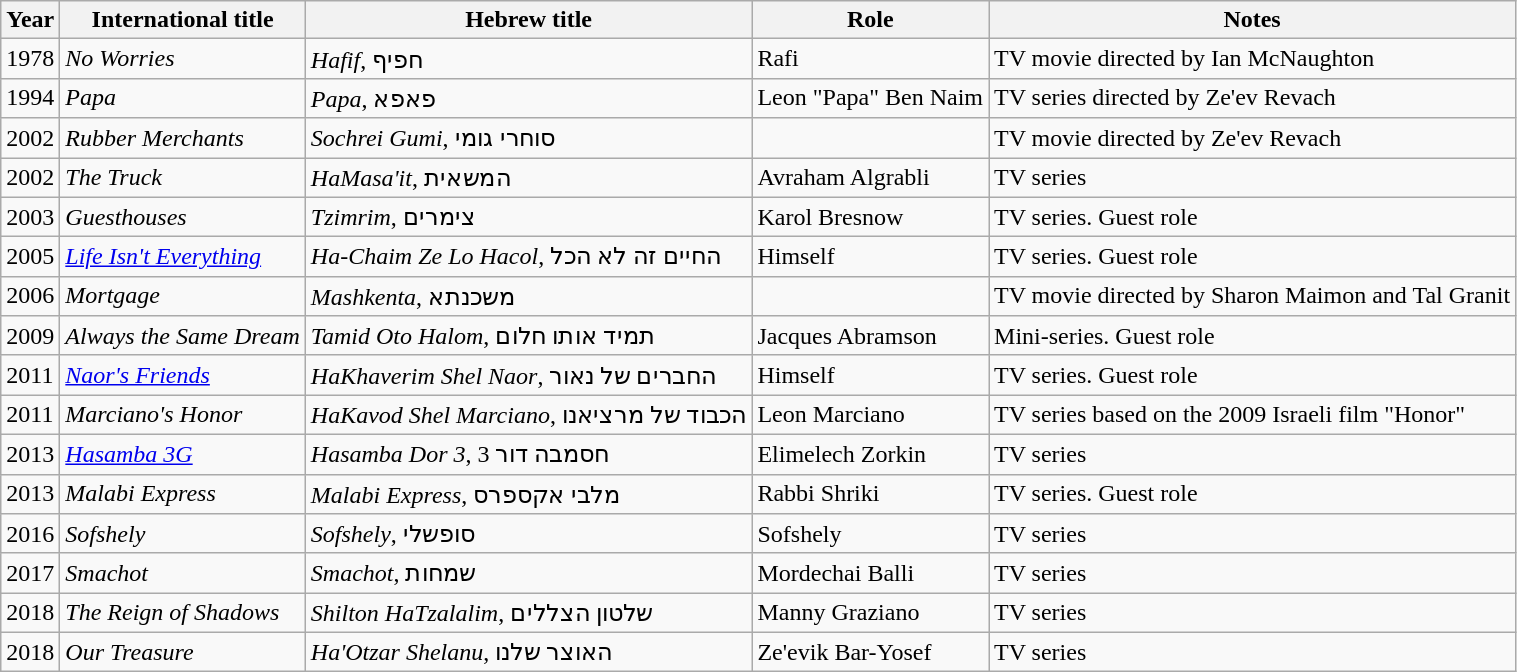<table class="wikitable sortable">
<tr>
<th>Year</th>
<th>International title</th>
<th>Hebrew title</th>
<th>Role</th>
<th>Notes</th>
</tr>
<tr>
<td>1978</td>
<td><em>No Worries</em></td>
<td><em>Hafif</em>, חפיף</td>
<td>Rafi</td>
<td>TV movie directed by Ian McNaughton</td>
</tr>
<tr>
<td>1994</td>
<td><em>Papa</em></td>
<td><em>Papa</em>, פאפא</td>
<td>Leon "Papa" Ben Naim</td>
<td>TV series directed by Ze'ev Revach</td>
</tr>
<tr>
<td>2002</td>
<td><em>Rubber Merchants</em></td>
<td><em>Sochrei Gumi</em>, סוחרי גומי</td>
<td></td>
<td>TV movie directed by Ze'ev Revach</td>
</tr>
<tr>
<td>2002</td>
<td><em>The Truck</em></td>
<td><em>HaMasa'it</em>, המשאית</td>
<td>Avraham Algrabli</td>
<td>TV series</td>
</tr>
<tr>
<td>2003</td>
<td><em>Guesthouses</em></td>
<td><em>Tzimrim</em>, צימרים</td>
<td>Karol Bresnow</td>
<td>TV series. Guest role</td>
</tr>
<tr>
<td>2005</td>
<td><em><a href='#'>Life Isn't Everything</a></em></td>
<td><em>Ha-Chaim Ze Lo Hacol</em>, החיים זה לא הכל</td>
<td>Himself</td>
<td>TV series. Guest role</td>
</tr>
<tr>
<td>2006</td>
<td><em>Mortgage</em></td>
<td><em>Mashkenta</em>, משכנתא</td>
<td></td>
<td>TV movie directed by Sharon Maimon and Tal Granit</td>
</tr>
<tr>
<td>2009</td>
<td><em>Always the Same Dream</em></td>
<td><em>Tamid Oto Halom</em>, תמיד אותו חלום</td>
<td>Jacques Abramson</td>
<td>Mini-series. Guest role</td>
</tr>
<tr>
<td>2011</td>
<td><em><a href='#'>Naor's Friends</a></em></td>
<td><em>HaKhaverim Shel Naor</em>, החברים של נאור</td>
<td>Himself</td>
<td>TV series. Guest role</td>
</tr>
<tr>
<td>2011</td>
<td><em>Marciano's Honor</em></td>
<td><em>HaKavod Shel Marciano</em>, הכבוד של מרציאנו</td>
<td>Leon Marciano</td>
<td>TV series based on the 2009 Israeli film "Honor"</td>
</tr>
<tr>
<td>2013</td>
<td><em><a href='#'>Hasamba 3G</a></em></td>
<td><em>Hasamba Dor 3</em>, חסמבה דור 3</td>
<td>Elimelech Zorkin</td>
<td>TV series</td>
</tr>
<tr>
<td>2013</td>
<td><em>Malabi Express</em></td>
<td><em>Malabi Express</em>, מלבי אקספרס</td>
<td>Rabbi Shriki</td>
<td>TV series. Guest role</td>
</tr>
<tr>
<td>2016</td>
<td><em>Sofshely</em></td>
<td><em>Sofshely</em>, סופשלי</td>
<td>Sofshely</td>
<td>TV series</td>
</tr>
<tr>
<td>2017</td>
<td><em>Smachot</em></td>
<td><em>Smachot</em>, שמחות</td>
<td>Mordechai Balli</td>
<td>TV series</td>
</tr>
<tr>
<td>2018</td>
<td><em>The Reign of Shadows</em></td>
<td><em>Shilton HaTzalalim</em>, שלטון הצללים</td>
<td>Manny Graziano</td>
<td>TV series</td>
</tr>
<tr>
<td>2018</td>
<td><em>Our Treasure</em></td>
<td><em>Ha'Otzar Shelanu</em>, האוצר שלנו</td>
<td>Ze'evik Bar-Yosef</td>
<td>TV series</td>
</tr>
</table>
